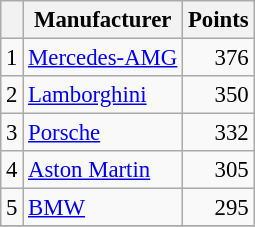<table class="wikitable" style="font-size: 95%;">
<tr>
<th scope="col"></th>
<th scope="col">Manufacturer</th>
<th scope="col">Points</th>
</tr>
<tr>
<td align=center>1</td>
<td> <a href='#'>Mercedes-AMG</a></td>
<td align=right>376</td>
</tr>
<tr>
<td align=center>2</td>
<td> <a href='#'>Lamborghini</a></td>
<td align=right>350</td>
</tr>
<tr>
<td align=center>3</td>
<td> <a href='#'>Porsche</a></td>
<td align=right>332</td>
</tr>
<tr>
<td align=center>4</td>
<td> <a href='#'>Aston Martin</a></td>
<td align=right>305</td>
</tr>
<tr>
<td align=center>5</td>
<td> <a href='#'>BMW</a></td>
<td align=right>295</td>
</tr>
<tr>
</tr>
</table>
